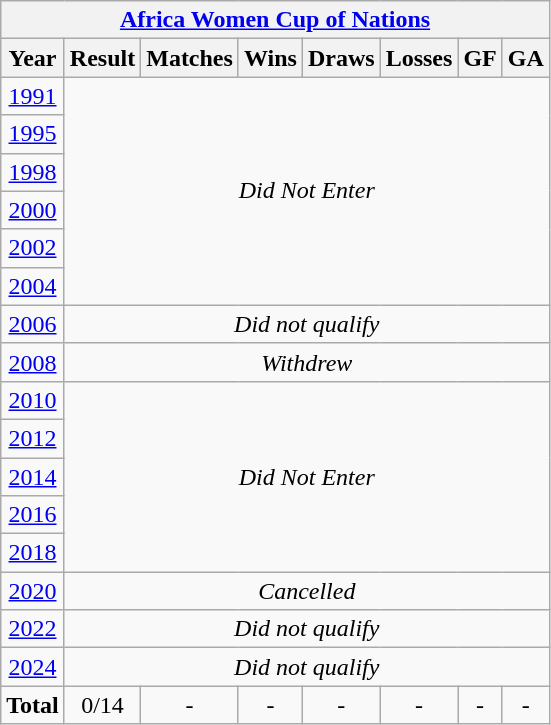<table class="wikitable" style="text-align: center;">
<tr>
<th colspan=8><a href='#'>Africa Women Cup of Nations</a></th>
</tr>
<tr>
<th>Year</th>
<th>Result</th>
<th>Matches</th>
<th>Wins</th>
<th>Draws</th>
<th>Losses</th>
<th>GF</th>
<th>GA</th>
</tr>
<tr>
<td><a href='#'>1991</a></td>
<td rowspan=6 colspan=8><em>Did Not Enter</em></td>
</tr>
<tr>
<td><a href='#'>1995</a></td>
</tr>
<tr>
<td> <a href='#'>1998</a></td>
</tr>
<tr>
<td> <a href='#'>2000</a></td>
</tr>
<tr>
<td> <a href='#'>2002</a></td>
</tr>
<tr>
<td> <a href='#'>2004</a></td>
</tr>
<tr>
<td> <a href='#'>2006</a></td>
<td colspan=8><em>Did not qualify</em></td>
</tr>
<tr>
<td> <a href='#'>2008</a></td>
<td colspan=8><em>Withdrew</em></td>
</tr>
<tr>
<td> <a href='#'>2010</a></td>
<td rowspan=5 colspan=8><em>Did Not Enter</em></td>
</tr>
<tr>
<td> <a href='#'>2012</a></td>
</tr>
<tr>
<td> <a href='#'>2014</a></td>
</tr>
<tr>
<td> <a href='#'>2016</a></td>
</tr>
<tr>
<td> <a href='#'>2018</a></td>
</tr>
<tr>
<td> <a href='#'>2020</a></td>
<td colspan=8><em>Cancelled</em></td>
</tr>
<tr>
<td> <a href='#'>2022</a></td>
<td colspan=8><em>Did not qualify</em></td>
</tr>
<tr>
<td> <a href='#'>2024</a></td>
<td colspan=8><em>Did not qualify</em></td>
</tr>
<tr>
<td><strong>Total</strong></td>
<td>0/14</td>
<td>-</td>
<td>-</td>
<td>-</td>
<td>-</td>
<td>-</td>
<td>-</td>
</tr>
</table>
